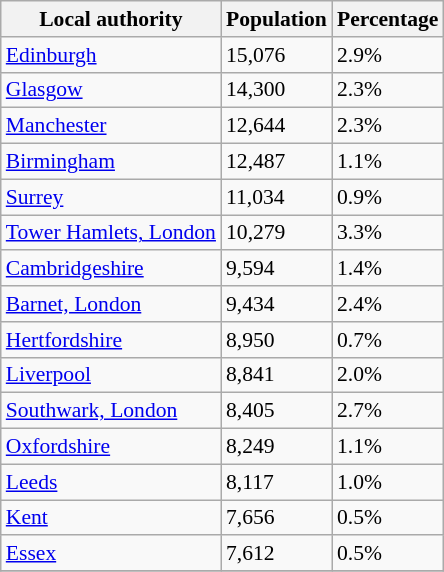<table class="wikitable sortable" style="font-size:90%;">
<tr>
<th>Local authority</th>
<th>Population</th>
<th>Percentage</th>
</tr>
<tr>
<td><a href='#'>Edinburgh</a></td>
<td>15,076</td>
<td>2.9%</td>
</tr>
<tr>
<td><a href='#'>Glasgow</a></td>
<td>14,300</td>
<td>2.3%</td>
</tr>
<tr>
<td><a href='#'>Manchester</a></td>
<td>12,644</td>
<td>2.3%</td>
</tr>
<tr>
<td><a href='#'>Birmingham</a></td>
<td>12,487</td>
<td>1.1%</td>
</tr>
<tr>
<td><a href='#'>Surrey</a></td>
<td>11,034</td>
<td>0.9%</td>
</tr>
<tr>
<td><a href='#'>Tower Hamlets, London</a></td>
<td>10,279</td>
<td>3.3%</td>
</tr>
<tr>
<td><a href='#'>Cambridgeshire</a></td>
<td>9,594</td>
<td>1.4%</td>
</tr>
<tr>
<td><a href='#'>Barnet, London</a></td>
<td>9,434</td>
<td>2.4%</td>
</tr>
<tr>
<td><a href='#'>Hertfordshire</a></td>
<td>8,950</td>
<td>0.7%</td>
</tr>
<tr>
<td><a href='#'>Liverpool</a></td>
<td>8,841</td>
<td>2.0%</td>
</tr>
<tr>
<td><a href='#'>Southwark, London</a></td>
<td>8,405</td>
<td>2.7%</td>
</tr>
<tr>
<td><a href='#'>Oxfordshire</a></td>
<td>8,249</td>
<td>1.1%</td>
</tr>
<tr>
<td><a href='#'>Leeds</a></td>
<td>8,117</td>
<td>1.0%</td>
</tr>
<tr>
<td><a href='#'>Kent</a></td>
<td>7,656</td>
<td>0.5%</td>
</tr>
<tr>
<td><a href='#'>Essex</a></td>
<td>7,612</td>
<td>0.5%</td>
</tr>
<tr>
</tr>
</table>
